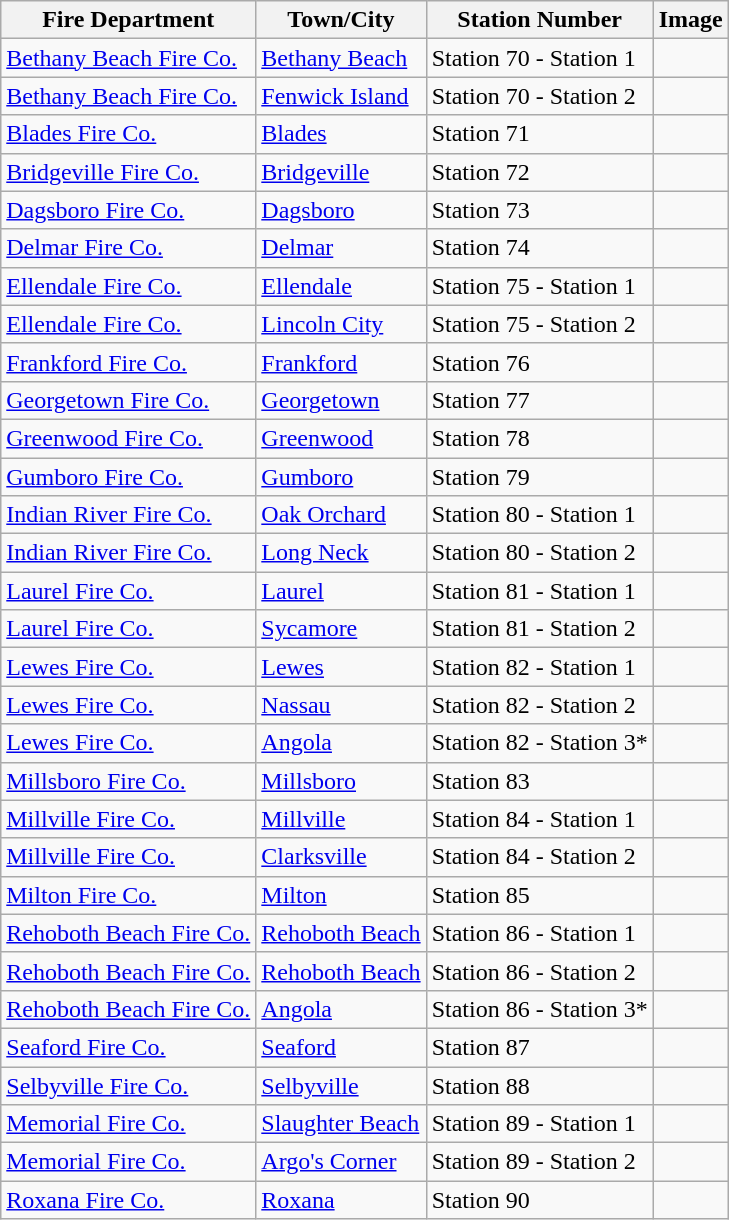<table class="wikitable">
<tr>
<th>Fire Department</th>
<th>Town/City</th>
<th>Station Number</th>
<th>Image</th>
</tr>
<tr>
<td><a href='#'>Bethany Beach Fire Co.</a></td>
<td><a href='#'>Bethany Beach</a></td>
<td>Station 70 - Station 1</td>
<td></td>
</tr>
<tr>
<td><a href='#'>Bethany Beach Fire Co.</a></td>
<td><a href='#'>Fenwick Island</a></td>
<td>Station 70 - Station 2</td>
<td></td>
</tr>
<tr>
<td><a href='#'>Blades Fire Co.</a></td>
<td><a href='#'>Blades</a></td>
<td>Station 71</td>
<td></td>
</tr>
<tr>
<td><a href='#'>Bridgeville Fire Co.</a></td>
<td><a href='#'>Bridgeville</a></td>
<td>Station 72</td>
<td></td>
</tr>
<tr>
<td><a href='#'>Dagsboro Fire Co.</a></td>
<td><a href='#'>Dagsboro</a></td>
<td>Station 73</td>
<td></td>
</tr>
<tr>
<td><a href='#'>Delmar Fire Co.</a></td>
<td><a href='#'>Delmar</a></td>
<td>Station 74</td>
<td></td>
</tr>
<tr>
<td><a href='#'>Ellendale Fire Co.</a></td>
<td><a href='#'>Ellendale</a></td>
<td>Station 75 - Station 1</td>
<td></td>
</tr>
<tr>
<td><a href='#'>Ellendale Fire Co.</a></td>
<td><a href='#'>Lincoln City</a></td>
<td>Station 75 - Station 2</td>
<td></td>
</tr>
<tr>
<td><a href='#'>Frankford Fire Co.</a></td>
<td><a href='#'>Frankford</a></td>
<td>Station 76</td>
<td></td>
</tr>
<tr>
<td><a href='#'>Georgetown Fire Co.</a></td>
<td><a href='#'>Georgetown</a></td>
<td>Station 77</td>
<td></td>
</tr>
<tr>
<td><a href='#'>Greenwood Fire Co.</a></td>
<td><a href='#'>Greenwood</a></td>
<td>Station 78</td>
<td></td>
</tr>
<tr>
<td><a href='#'>Gumboro Fire Co.</a></td>
<td><a href='#'>Gumboro</a></td>
<td>Station 79</td>
<td></td>
</tr>
<tr>
<td><a href='#'>Indian River Fire Co.</a></td>
<td><a href='#'>Oak Orchard</a></td>
<td>Station 80 - Station 1</td>
<td></td>
</tr>
<tr>
<td><a href='#'>Indian River Fire Co.</a></td>
<td><a href='#'>Long Neck</a></td>
<td>Station 80 - Station 2</td>
<td></td>
</tr>
<tr>
<td><a href='#'>Laurel Fire Co.</a></td>
<td><a href='#'>Laurel</a></td>
<td>Station 81 - Station 1</td>
<td></td>
</tr>
<tr>
<td><a href='#'>Laurel Fire Co.</a></td>
<td><a href='#'>Sycamore</a></td>
<td>Station 81 - Station 2</td>
<td></td>
</tr>
<tr>
<td><a href='#'>Lewes Fire Co.</a></td>
<td><a href='#'>Lewes</a></td>
<td>Station 82 - Station 1</td>
<td></td>
</tr>
<tr>
<td><a href='#'>Lewes Fire Co.</a></td>
<td><a href='#'>Nassau</a></td>
<td>Station 82 - Station 2</td>
<td></td>
</tr>
<tr>
<td><a href='#'>Lewes Fire Co.</a></td>
<td><a href='#'>Angola</a></td>
<td>Station 82 - Station 3*</td>
<td></td>
</tr>
<tr>
<td><a href='#'>Millsboro Fire Co.</a></td>
<td><a href='#'>Millsboro</a></td>
<td>Station 83</td>
<td></td>
</tr>
<tr>
<td><a href='#'>Millville Fire Co.</a></td>
<td><a href='#'>Millville</a></td>
<td>Station 84 - Station 1</td>
<td></td>
</tr>
<tr>
<td><a href='#'>Millville Fire Co.</a></td>
<td><a href='#'>Clarksville</a></td>
<td>Station 84 - Station 2</td>
<td></td>
</tr>
<tr>
<td><a href='#'>Milton Fire Co.</a></td>
<td><a href='#'>Milton</a></td>
<td>Station 85</td>
<td></td>
</tr>
<tr>
<td><a href='#'>Rehoboth Beach Fire Co.</a></td>
<td><a href='#'>Rehoboth Beach</a></td>
<td>Station 86 - Station 1</td>
<td></td>
</tr>
<tr>
<td><a href='#'>Rehoboth Beach Fire Co.</a></td>
<td><a href='#'>Rehoboth Beach</a></td>
<td>Station 86 - Station 2</td>
<td></td>
</tr>
<tr>
<td><a href='#'>Rehoboth Beach Fire Co.</a></td>
<td><a href='#'>Angola</a></td>
<td>Station 86 - Station 3*</td>
<td></td>
</tr>
<tr>
<td><a href='#'>Seaford Fire Co.</a></td>
<td><a href='#'>Seaford</a></td>
<td>Station 87</td>
<td></td>
</tr>
<tr>
<td><a href='#'>Selbyville Fire Co.</a></td>
<td><a href='#'>Selbyville</a></td>
<td>Station 88</td>
<td></td>
</tr>
<tr>
<td><a href='#'>Memorial Fire Co.</a></td>
<td><a href='#'>Slaughter Beach</a></td>
<td>Station 89 - Station 1</td>
<td></td>
</tr>
<tr>
<td><a href='#'>Memorial Fire Co.</a></td>
<td><a href='#'>Argo's Corner</a></td>
<td>Station 89 - Station 2</td>
<td></td>
</tr>
<tr>
<td><a href='#'>Roxana Fire Co.</a></td>
<td><a href='#'>Roxana</a></td>
<td>Station 90</td>
<td></td>
</tr>
</table>
